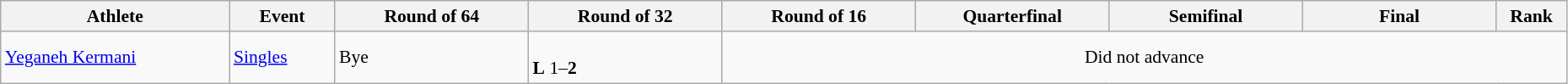<table class="wikitable" width="98%" style="text-align:left; font-size:90%">
<tr>
<th width="13%">Athlete</th>
<th width="6%">Event</th>
<th width="11%">Round of 64</th>
<th width="11%">Round of 32</th>
<th width="11%">Round of 16</th>
<th width="11%">Quarterfinal</th>
<th width="11%">Semifinal</th>
<th width="11%">Final</th>
<th width="4%">Rank</th>
</tr>
<tr>
<td><a href='#'>Yeganeh Kermani</a></td>
<td><a href='#'>Singles</a></td>
<td>Bye</td>
<td><br><strong>L</strong> 1–<strong>2</strong></td>
<td colspan="5" align=center>Did not advance</td>
</tr>
</table>
